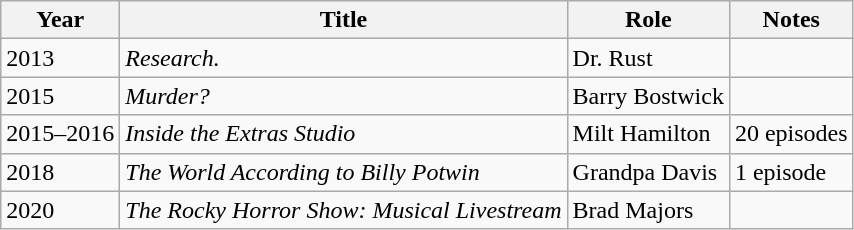<table class="wikitable">
<tr>
<th>Year</th>
<th>Title</th>
<th>Role</th>
<th>Notes</th>
</tr>
<tr>
<td>2013</td>
<td><em>Research.</em></td>
<td>Dr. Rust</td>
<td></td>
</tr>
<tr>
<td>2015</td>
<td><em>Murder?</em></td>
<td>Barry Bostwick</td>
<td></td>
</tr>
<tr>
<td>2015–2016</td>
<td><em>Inside the Extras Studio</em></td>
<td>Milt Hamilton</td>
<td>20 episodes</td>
</tr>
<tr>
<td>2018</td>
<td><em>The World According to Billy Potwin</em></td>
<td>Grandpa Davis</td>
<td>1 episode</td>
</tr>
<tr>
<td>2020</td>
<td><em>The Rocky Horror Show: Musical Livestream</em></td>
<td>Brad Majors</td>
<td></td>
</tr>
</table>
